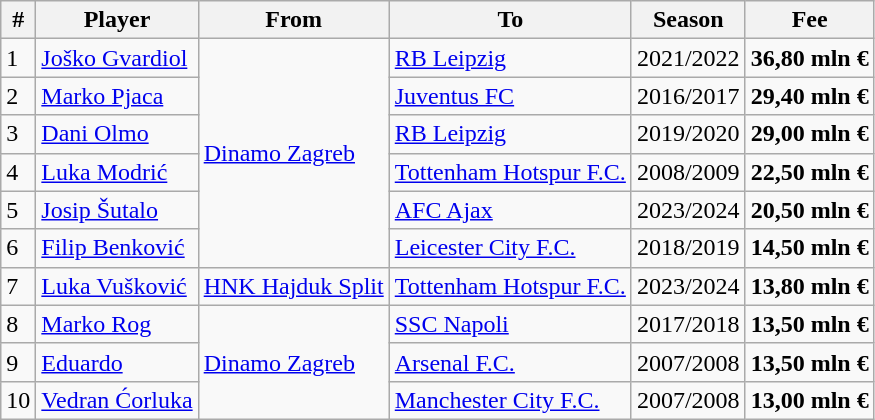<table class="wikitable" style="text-align:left">
<tr>
<th>#</th>
<th>Player</th>
<th>From</th>
<th>To</th>
<th>Season</th>
<th>Fee</th>
</tr>
<tr>
<td>1</td>
<td> <a href='#'>Joško Gvardiol</a></td>
<td rowspan="6"><a href='#'>Dinamo Zagreb</a></td>
<td> <a href='#'>RB Leipzig</a></td>
<td>2021/2022</td>
<td><strong>36,80 mln €</strong></td>
</tr>
<tr>
<td>2</td>
<td> <a href='#'>Marko Pjaca</a></td>
<td> <a href='#'>Juventus FC</a></td>
<td>2016/2017</td>
<td><strong>29,40 mln €</strong></td>
</tr>
<tr>
<td>3</td>
<td> <a href='#'>Dani Olmo</a></td>
<td> <a href='#'>RB Leipzig</a></td>
<td>2019/2020</td>
<td><strong>29,00 mln €</strong></td>
</tr>
<tr>
<td>4</td>
<td> <a href='#'>Luka Modrić</a></td>
<td> <a href='#'>Tottenham Hotspur F.C.</a></td>
<td>2008/2009</td>
<td><strong>22,50 mln €</strong></td>
</tr>
<tr>
<td>5</td>
<td> <a href='#'>Josip Šutalo</a></td>
<td> <a href='#'>AFC Ajax</a></td>
<td>2023/2024</td>
<td><strong>20,50 mln €</strong></td>
</tr>
<tr>
<td>6</td>
<td> <a href='#'>Filip Benković</a></td>
<td> <a href='#'>Leicester City F.C.</a></td>
<td>2018/2019</td>
<td><strong>14,50 mln €</strong></td>
</tr>
<tr>
<td>7</td>
<td> <a href='#'>Luka Vušković</a></td>
<td><a href='#'>HNK Hajduk Split</a></td>
<td> <a href='#'>Tottenham Hotspur F.C.</a></td>
<td>2023/2024</td>
<td><strong>13,80 mln €</strong></td>
</tr>
<tr>
<td>8</td>
<td> <a href='#'>Marko Rog</a></td>
<td rowspan="3"><a href='#'>Dinamo Zagreb</a></td>
<td> <a href='#'>SSC Napoli</a></td>
<td>2017/2018</td>
<td><strong>13,50 mln €</strong></td>
</tr>
<tr>
<td>9</td>
<td>  <a href='#'>Eduardo</a></td>
<td> <a href='#'>Arsenal F.C.</a></td>
<td>2007/2008</td>
<td><strong>13,50 mln €</strong></td>
</tr>
<tr>
<td>10</td>
<td> <a href='#'>Vedran Ćorluka</a></td>
<td> <a href='#'>Manchester City F.C.</a></td>
<td>2007/2008</td>
<td><strong>13,00 mln €</strong></td>
</tr>
</table>
